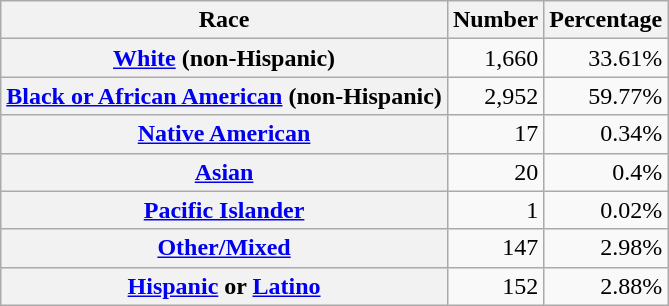<table class="wikitable" style="text-align:right">
<tr>
<th scope="col">Race</th>
<th scope="col">Number</th>
<th scope="col">Percentage</th>
</tr>
<tr>
<th scope="row"><a href='#'>White</a> (non-Hispanic)</th>
<td>1,660</td>
<td>33.61%</td>
</tr>
<tr>
<th scope="row"><a href='#'>Black or African American</a> (non-Hispanic)</th>
<td>2,952</td>
<td>59.77%</td>
</tr>
<tr>
<th scope="row"><a href='#'>Native American</a></th>
<td>17</td>
<td>0.34%</td>
</tr>
<tr>
<th scope="row"><a href='#'>Asian</a></th>
<td>20</td>
<td>0.4%</td>
</tr>
<tr>
<th scope="row"><a href='#'>Pacific Islander</a></th>
<td>1</td>
<td>0.02%</td>
</tr>
<tr>
<th scope="row"><a href='#'>Other/Mixed</a></th>
<td>147</td>
<td>2.98%</td>
</tr>
<tr>
<th scope="row"><a href='#'>Hispanic</a> or <a href='#'>Latino</a></th>
<td>152</td>
<td>2.88%</td>
</tr>
</table>
